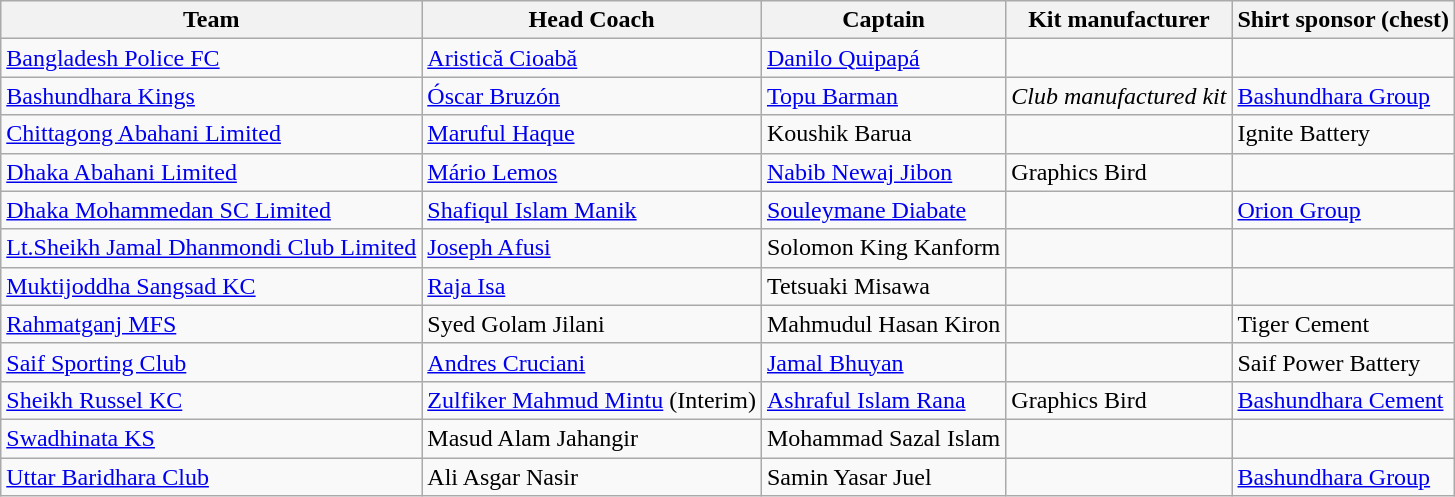<table class="wikitable sortable">
<tr>
<th>Team</th>
<th>Head Coach</th>
<th>Captain</th>
<th>Kit manufacturer</th>
<th>Shirt sponsor (chest)</th>
</tr>
<tr>
<td><a href='#'>Bangladesh Police FC</a></td>
<td> <a href='#'>Aristică Cioabă</a></td>
<td> <a href='#'>Danilo Quipapá</a></td>
<td></td>
<td></td>
</tr>
<tr>
<td><a href='#'>Bashundhara Kings</a></td>
<td> <a href='#'>Óscar Bruzón</a></td>
<td> <a href='#'>Topu Barman</a></td>
<td><em>Club manufactured kit</em></td>
<td><a href='#'>Bashundhara Group</a></td>
</tr>
<tr>
<td><a href='#'>Chittagong Abahani Limited</a></td>
<td> <a href='#'>Maruful Haque</a></td>
<td> Koushik Barua</td>
<td></td>
<td>Ignite Battery</td>
</tr>
<tr>
<td><a href='#'>Dhaka Abahani Limited</a></td>
<td> <a href='#'>Mário Lemos</a></td>
<td> <a href='#'>Nabib Newaj Jibon</a></td>
<td>Graphics Bird</td>
<td></td>
</tr>
<tr>
<td><a href='#'>Dhaka Mohammedan SC Limited</a></td>
<td> <a href='#'>Shafiqul Islam Manik</a></td>
<td> <a href='#'>Souleymane Diabate</a></td>
<td></td>
<td><a href='#'>Orion Group</a></td>
</tr>
<tr>
<td><a href='#'>Lt.Sheikh Jamal Dhanmondi Club Limited</a></td>
<td> <a href='#'>Joseph Afusi</a></td>
<td> Solomon King Kanform</td>
<td></td>
<td></td>
</tr>
<tr>
<td><a href='#'>Muktijoddha Sangsad KC</a></td>
<td> <a href='#'>Raja Isa</a></td>
<td> Tetsuaki Misawa</td>
<td></td>
<td></td>
</tr>
<tr>
<td><a href='#'>Rahmatganj MFS</a></td>
<td> Syed Golam Jilani</td>
<td> Mahmudul Hasan Kiron</td>
<td></td>
<td>Tiger Cement</td>
</tr>
<tr>
<td><a href='#'>Saif Sporting Club</a></td>
<td> <a href='#'>Andres Cruciani</a></td>
<td> <a href='#'>Jamal Bhuyan</a></td>
<td></td>
<td>Saif Power Battery</td>
</tr>
<tr>
<td><a href='#'>Sheikh Russel KC</a></td>
<td> <a href='#'>Zulfiker Mahmud Mintu</a> (Interim)</td>
<td> <a href='#'>Ashraful Islam Rana</a></td>
<td>Graphics Bird</td>
<td><a href='#'>Bashundhara Cement</a></td>
</tr>
<tr>
<td><a href='#'>Swadhinata KS</a></td>
<td> Masud Alam Jahangir</td>
<td> Mohammad Sazal Islam</td>
<td></td>
<td></td>
</tr>
<tr>
<td><a href='#'>Uttar Baridhara Club</a></td>
<td> Ali Asgar Nasir</td>
<td> Samin Yasar Juel</td>
<td></td>
<td><a href='#'>Bashundhara Group</a></td>
</tr>
</table>
